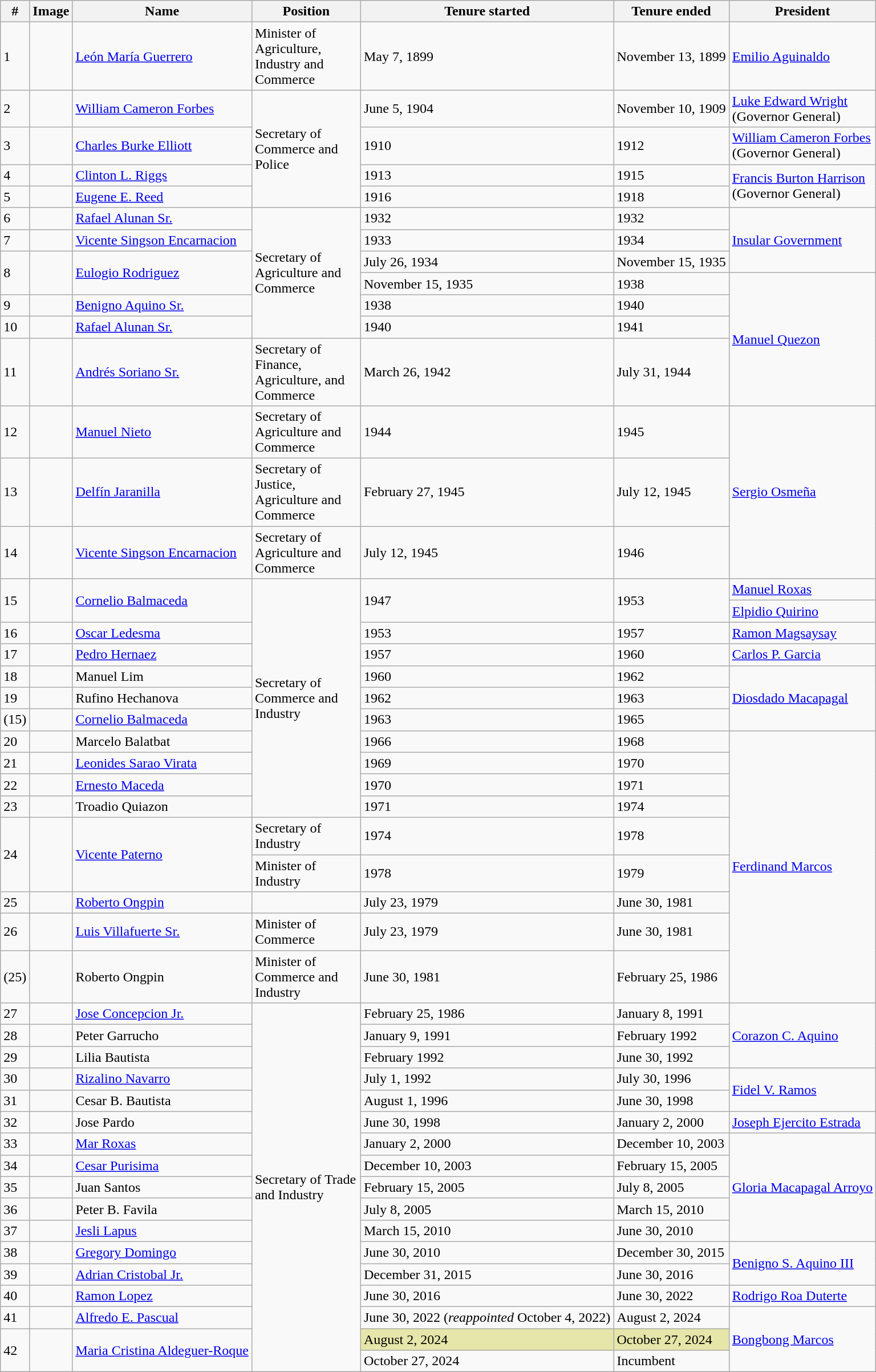<table class=wikitable>
<tr>
<th>#</th>
<th>Image</th>
<th>Name</th>
<th width=120px>Position</th>
<th>Tenure started</th>
<th>Tenure ended</th>
<th>President</th>
</tr>
<tr>
<td>1</td>
<td></td>
<td><a href='#'>León María Guerrero</a></td>
<td>Minister of Agriculture, Industry and Commerce</td>
<td>May 7, 1899</td>
<td>November 13, 1899</td>
<td><a href='#'>Emilio Aguinaldo</a></td>
</tr>
<tr>
<td>2</td>
<td></td>
<td><a href='#'>William Cameron Forbes</a></td>
<td rowspan="4">Secretary of Commerce and Police</td>
<td>June 5, 1904</td>
<td>November 10, 1909</td>
<td><a href='#'>Luke Edward Wright</a><br>(Governor General)</td>
</tr>
<tr>
<td>3</td>
<td></td>
<td><a href='#'>Charles Burke Elliott</a></td>
<td>1910</td>
<td>1912</td>
<td><a href='#'>William Cameron Forbes</a><br>(Governor General)</td>
</tr>
<tr>
<td>4</td>
<td></td>
<td><a href='#'>Clinton L. Riggs</a></td>
<td>1913</td>
<td>1915</td>
<td rowspan="2"><a href='#'>Francis Burton Harrison</a><br>(Governor General)</td>
</tr>
<tr>
<td>5</td>
<td></td>
<td><a href='#'>Eugene E. Reed</a></td>
<td>1916</td>
<td>1918</td>
</tr>
<tr>
<td>6</td>
<td></td>
<td><a href='#'>Rafael Alunan Sr.</a></td>
<td rowspan="6">Secretary of Agriculture and Commerce</td>
<td>1932</td>
<td>1932</td>
<td rowspan="3"><a href='#'>Insular Government</a></td>
</tr>
<tr>
<td>7</td>
<td></td>
<td><a href='#'>Vicente Singson Encarnacion</a></td>
<td>1933</td>
<td>1934</td>
</tr>
<tr>
<td rowspan=2>8</td>
<td rowspan=2></td>
<td rowspan=2><a href='#'>Eulogio Rodriguez</a></td>
<td>July 26, 1934</td>
<td>November 15, 1935</td>
</tr>
<tr>
<td>November 15, 1935</td>
<td>1938</td>
<td rowspan="4"><a href='#'>Manuel Quezon</a></td>
</tr>
<tr>
<td>9</td>
<td></td>
<td><a href='#'>Benigno Aquino Sr.</a></td>
<td>1938</td>
<td>1940</td>
</tr>
<tr>
<td>10</td>
<td></td>
<td><a href='#'>Rafael Alunan Sr.</a></td>
<td>1940</td>
<td>1941</td>
</tr>
<tr>
<td>11</td>
<td></td>
<td><a href='#'>Andrés Soriano Sr.</a></td>
<td>Secretary of Finance, Agriculture, and Commerce</td>
<td>March 26, 1942</td>
<td>July 31, 1944</td>
</tr>
<tr>
<td>12</td>
<td></td>
<td><a href='#'>Manuel Nieto</a></td>
<td>Secretary of Agriculture and Commerce</td>
<td>1944</td>
<td>1945</td>
<td rowspan="3"><a href='#'>Sergio Osmeña</a></td>
</tr>
<tr>
<td>13</td>
<td></td>
<td><a href='#'>Delfín Jaranilla</a></td>
<td>Secretary of Justice, Agriculture and Commerce</td>
<td>February 27, 1945</td>
<td>July 12, 1945</td>
</tr>
<tr>
<td>14</td>
<td></td>
<td><a href='#'>Vicente Singson Encarnacion</a></td>
<td>Secretary of Agriculture and Commerce</td>
<td>July 12, 1945</td>
<td>1946</td>
</tr>
<tr>
<td rowspan="2">15</td>
<td rowspan="2"></td>
<td rowspan="2"><a href='#'>Cornelio Balmaceda</a></td>
<td rowspan="12">Secretary of Commerce and Industry</td>
<td rowspan="2">1947</td>
<td rowspan="2">1953</td>
<td><a href='#'>Manuel Roxas</a></td>
</tr>
<tr>
<td><a href='#'>Elpidio Quirino</a></td>
</tr>
<tr>
<td>16</td>
<td></td>
<td><a href='#'>Oscar Ledesma</a></td>
<td>1953</td>
<td>1957</td>
<td><a href='#'>Ramon Magsaysay</a></td>
</tr>
<tr>
<td>17</td>
<td></td>
<td><a href='#'>Pedro Hernaez</a></td>
<td>1957</td>
<td>1960</td>
<td rowspan=2><a href='#'>Carlos P. Garcia</a></td>
</tr>
<tr>
<td rowspan=2>18</td>
<td rowspan=2></td>
<td rowspan=2>Manuel Lim</td>
<td rowspan=2>1960</td>
<td rowspan=2>1962</td>
</tr>
<tr>
<td rowspan=3><a href='#'>Diosdado Macapagal</a></td>
</tr>
<tr>
<td>19</td>
<td></td>
<td>Rufino Hechanova</td>
<td>1962</td>
<td>1963</td>
</tr>
<tr>
<td>(15)</td>
<td></td>
<td><a href='#'>Cornelio Balmaceda</a></td>
<td>1963</td>
<td>1965</td>
</tr>
<tr>
<td>20</td>
<td></td>
<td>Marcelo Balatbat</td>
<td>1966</td>
<td>1968</td>
<td rowspan="9"><a href='#'>Ferdinand Marcos</a></td>
</tr>
<tr>
<td>21</td>
<td></td>
<td><a href='#'>Leonides Sarao Virata</a></td>
<td>1969</td>
<td>1970</td>
</tr>
<tr>
<td>22</td>
<td></td>
<td><a href='#'>Ernesto Maceda</a></td>
<td>1970</td>
<td>1971</td>
</tr>
<tr>
<td>23</td>
<td></td>
<td>Troadio Quiazon</td>
<td>1971</td>
<td>1974</td>
</tr>
<tr>
<td rowspan="2">24</td>
<td rowspan="2"></td>
<td rowspan="2"><a href='#'>Vicente Paterno</a></td>
<td>Secretary of Industry</td>
<td>1974</td>
<td>1978</td>
</tr>
<tr>
<td>Minister of Industry</td>
<td>1978</td>
<td>1979</td>
</tr>
<tr>
<td>25</td>
<td></td>
<td><a href='#'>Roberto Ongpin</a></td>
<td></td>
<td>July 23, 1979</td>
<td>June 30, 1981</td>
</tr>
<tr>
<td>26</td>
<td></td>
<td><a href='#'>Luis Villafuerte Sr.</a></td>
<td>Minister of Commerce</td>
<td>July 23, 1979</td>
<td>June 30, 1981</td>
</tr>
<tr>
<td>(25)</td>
<td></td>
<td>Roberto Ongpin</td>
<td>Minister of Commerce and Industry</td>
<td>June 30, 1981</td>
<td>February 25, 1986</td>
</tr>
<tr>
<td>27</td>
<td></td>
<td><a href='#'>Jose Concepcion Jr.</a></td>
<td rowspan="18">Secretary of Trade and Industry</td>
<td>February 25, 1986</td>
<td>January 8, 1991</td>
<td rowspan="3"><a href='#'>Corazon C. Aquino</a></td>
</tr>
<tr>
<td>28</td>
<td></td>
<td>Peter Garrucho</td>
<td>January 9, 1991</td>
<td>February 1992</td>
</tr>
<tr>
<td>29</td>
<td></td>
<td>Lilia Bautista</td>
<td>February 1992</td>
<td>June 30, 1992</td>
</tr>
<tr>
<td>30</td>
<td></td>
<td><a href='#'>Rizalino Navarro</a></td>
<td>July 1, 1992</td>
<td>July 30, 1996</td>
<td rowspan=2><a href='#'>Fidel V. Ramos</a></td>
</tr>
<tr>
<td>31</td>
<td></td>
<td>Cesar B. Bautista</td>
<td>August 1, 1996</td>
<td>June 30, 1998</td>
</tr>
<tr>
<td>32</td>
<td></td>
<td>Jose Pardo</td>
<td>June 30, 1998</td>
<td>January 2, 2000</td>
<td rowspan=2><a href='#'>Joseph Ejercito Estrada</a></td>
</tr>
<tr>
<td rowspan=2>33</td>
<td rowspan=2></td>
<td rowspan=2><a href='#'>Mar Roxas</a></td>
<td rowspan=2>January 2, 2000</td>
<td rowspan=2>December 10, 2003</td>
</tr>
<tr>
<td rowspan=5><a href='#'>Gloria Macapagal Arroyo</a></td>
</tr>
<tr>
<td>34</td>
<td></td>
<td><a href='#'>Cesar Purisima</a></td>
<td>December 10, 2003</td>
<td>February 15, 2005</td>
</tr>
<tr>
<td>35</td>
<td></td>
<td>Juan Santos</td>
<td>February 15, 2005</td>
<td>July 8, 2005</td>
</tr>
<tr>
<td>36</td>
<td></td>
<td>Peter B. Favila</td>
<td>July 8, 2005</td>
<td>March 15, 2010</td>
</tr>
<tr>
<td>37</td>
<td></td>
<td><a href='#'>Jesli Lapus</a></td>
<td>March 15, 2010</td>
<td>June 30, 2010</td>
</tr>
<tr>
<td>38</td>
<td></td>
<td><a href='#'>Gregory Domingo</a></td>
<td>June 30, 2010</td>
<td>December 30, 2015</td>
<td rowspan=2><a href='#'>Benigno S. Aquino III</a></td>
</tr>
<tr>
<td>39</td>
<td></td>
<td><a href='#'>Adrian Cristobal Jr.</a></td>
<td>December 31, 2015</td>
<td>June 30, 2016</td>
</tr>
<tr>
<td>40</td>
<td></td>
<td><a href='#'>Ramon Lopez</a></td>
<td>June 30, 2016</td>
<td>June 30, 2022</td>
<td><a href='#'>Rodrigo Roa Duterte</a></td>
</tr>
<tr>
<td>41</td>
<td></td>
<td><a href='#'>Alfredo E. Pascual</a></td>
<td>June 30, 2022 (<em>reappointed</em> October 4, 2022)</td>
<td>August 2, 2024</td>
<td rowspan="3"><a href='#'>Bongbong Marcos</a></td>
</tr>
<tr>
<td rowspan=2>42</td>
<td rowspan=2></td>
<td rowspan=2><a href='#'>Maria Cristina Aldeguer-Roque</a></td>
<td bgcolor="#E6E6AA">August 2, 2024</td>
<td bgcolor="#E6E6AA">October 27, 2024</td>
</tr>
<tr>
<td>October 27, 2024</td>
<td>Incumbent</td>
</tr>
</table>
